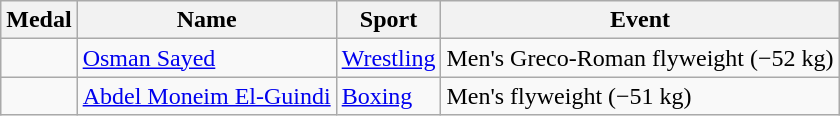<table class="wikitable">
<tr>
<th>Medal</th>
<th>Name</th>
<th>Sport</th>
<th>Event</th>
</tr>
<tr>
<td></td>
<td><a href='#'>Osman Sayed</a></td>
<td><a href='#'>Wrestling</a></td>
<td>Men's Greco-Roman flyweight (−52 kg)</td>
</tr>
<tr>
<td></td>
<td><a href='#'>Abdel Moneim El-Guindi</a></td>
<td><a href='#'>Boxing</a></td>
<td>Men's flyweight (−51 kg)</td>
</tr>
</table>
